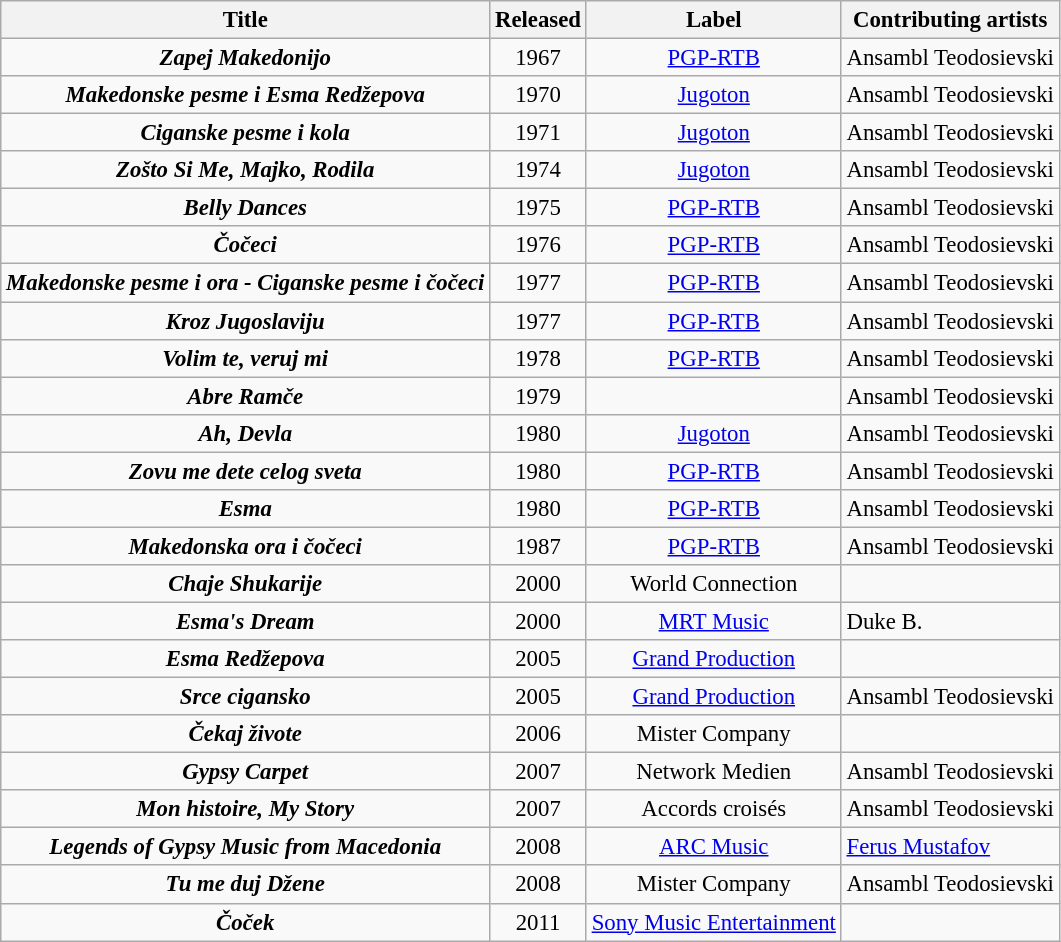<table class="wikitable" style="font-size:95%">
<tr>
<th>Title</th>
<th>Released</th>
<th>Label</th>
<th>Contributing artists</th>
</tr>
<tr>
<td style="text-align:center;"><strong><em> Zapej Makedonijo</em></strong></td>
<td style="text-align:center;">1967</td>
<td style="text-align:center;"><a href='#'>PGP-RTB</a></td>
<td>Ansambl Teodosievski</td>
</tr>
<tr>
<td style="text-align:center;"><strong><em>Makedonske pesme i Esma Redžepova</em></strong></td>
<td style="text-align:center;">1970</td>
<td style="text-align:center;"><a href='#'>Jugoton</a></td>
<td>Ansambl Teodosievski</td>
</tr>
<tr>
<td style="text-align:center;"><strong><em>Ciganske pesme i kola</em></strong></td>
<td style="text-align:center;">1971</td>
<td style="text-align:center;"><a href='#'>Jugoton</a></td>
<td>Ansambl Teodosievski</td>
</tr>
<tr>
<td style="text-align:center;"><strong><em> Zošto Si Me, Majko, Rodila</em></strong></td>
<td style="text-align:center;">1974</td>
<td style="text-align:center;"><a href='#'>Jugoton</a></td>
<td>Ansambl Teodosievski</td>
</tr>
<tr>
<td style="text-align:center;"><strong><em>Belly Dances</em></strong></td>
<td style="text-align:center;">1975</td>
<td style="text-align:center;"><a href='#'>PGP-RTB</a></td>
<td>Ansambl Teodosievski</td>
</tr>
<tr>
<td style="text-align:center;"><strong><em>Čočeci</em></strong></td>
<td style="text-align:center;">1976</td>
<td style="text-align:center;"><a href='#'>PGP-RTB</a></td>
<td>Ansambl Teodosievski</td>
</tr>
<tr>
<td style="text-align:center;"><strong><em>Makedonske pesme i ora - Ciganske pesme i čočeci </em></strong></td>
<td style="text-align:center;">1977</td>
<td style="text-align:center;"><a href='#'>PGP-RTB</a></td>
<td>Ansambl Teodosievski</td>
</tr>
<tr>
<td style="text-align:center;"><strong><em>Kroz Jugoslaviju</em></strong></td>
<td style="text-align:center;">1977</td>
<td style="text-align:center;"><a href='#'>PGP-RTB</a></td>
<td>Ansambl Teodosievski</td>
</tr>
<tr>
<td style="text-align:center;"><strong><em>Volim te, veruj mi</em></strong></td>
<td style="text-align:center;">1978</td>
<td style="text-align:center;"><a href='#'>PGP-RTB</a></td>
<td>Ansambl Teodosievski</td>
</tr>
<tr>
<td style="text-align:center;"><strong><em>Abre Ramče</em></strong></td>
<td style="text-align:center;">1979</td>
<td></td>
<td>Ansambl Teodosievski</td>
</tr>
<tr>
<td style="text-align:center;"><strong><em>Ah, Devla</em></strong></td>
<td style="text-align:center;">1980</td>
<td style="text-align:center;"><a href='#'>Jugoton</a></td>
<td>Ansambl Teodosievski</td>
</tr>
<tr>
<td style="text-align:center;"><strong><em>Zovu me dete celog sveta</em></strong></td>
<td style="text-align:center;">1980</td>
<td style="text-align:center;"><a href='#'>PGP-RTB</a></td>
<td>Ansambl Teodosievski</td>
</tr>
<tr>
<td style="text-align:center;"><strong><em>Esma</em></strong></td>
<td style="text-align:center;">1980</td>
<td style="text-align:center;"><a href='#'>PGP-RTB</a></td>
<td>Ansambl Teodosievski</td>
</tr>
<tr>
<td style="text-align:center;"><strong><em>Makedonska ora i čočeci</em></strong></td>
<td style="text-align:center;">1987</td>
<td style="text-align:center;"><a href='#'>PGP-RTB</a></td>
<td>Ansambl Teodosievski</td>
</tr>
<tr>
<td style="text-align:center;"><strong><em>Chaje Shukarije </em></strong></td>
<td style="text-align:center;">2000</td>
<td style="text-align:center;">World Connection</td>
<td></td>
</tr>
<tr>
<td style="text-align:center;"><strong><em>Esma's Dream</em></strong></td>
<td style="text-align:center;">2000</td>
<td style="text-align:center;"><a href='#'>MRT Music</a></td>
<td>Duke B.</td>
</tr>
<tr>
<td style="text-align:center;"><strong><em>Esma Redžepova</em></strong></td>
<td style="text-align:center;">2005</td>
<td style="text-align:center;"><a href='#'>Grand Production</a></td>
<td></td>
</tr>
<tr>
<td style="text-align:center;"><strong><em>Srce cigansko</em></strong></td>
<td style="text-align:center;">2005</td>
<td style="text-align:center;"><a href='#'>Grand Production</a></td>
<td>Ansambl Teodosievski</td>
</tr>
<tr>
<td style="text-align:center;"><strong><em>Čekaj živote</em></strong></td>
<td style="text-align:center;">2006</td>
<td style="text-align:center;">Mister Company</td>
<td></td>
</tr>
<tr>
<td style="text-align:center;"><strong><em>Gypsy Carpet</em></strong></td>
<td style="text-align:center;">2007</td>
<td style="text-align:center;">Network Medien</td>
<td>Ansambl Teodosievski</td>
</tr>
<tr>
<td style="text-align:center;"><strong><em>Mon histoire, My Story</em></strong></td>
<td style="text-align:center;">2007</td>
<td style="text-align:center;">Accords croisés</td>
<td>Ansambl Teodosievski</td>
</tr>
<tr>
<td style="text-align:center;"><strong><em>Legends of Gypsy Music from Macedonia</em></strong></td>
<td style="text-align:center;">2008</td>
<td style="text-align:center;"><a href='#'>ARC Music</a></td>
<td><a href='#'>Ferus Mustafov</a></td>
</tr>
<tr>
<td style="text-align:center;"><strong><em>Tu me duj Džene</em></strong></td>
<td style="text-align:center;">2008</td>
<td style="text-align:center;">Mister Company</td>
<td>Ansambl Teodosievski</td>
</tr>
<tr>
<td style="text-align:center;"><strong><em>Čoček</em></strong></td>
<td style="text-align:center;">2011</td>
<td style="text-align:center;"><a href='#'>Sony Music Entertainment</a></td>
<td></td>
</tr>
</table>
